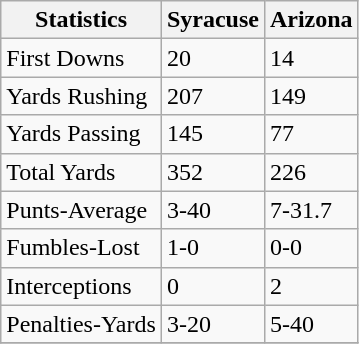<table class="wikitable">
<tr>
<th>Statistics</th>
<th>Syracuse</th>
<th>Arizona</th>
</tr>
<tr>
<td>First Downs</td>
<td>20</td>
<td>14</td>
</tr>
<tr>
<td>Yards Rushing</td>
<td>207</td>
<td>149</td>
</tr>
<tr>
<td>Yards Passing</td>
<td>145</td>
<td>77</td>
</tr>
<tr>
<td>Total Yards</td>
<td>352</td>
<td>226</td>
</tr>
<tr>
<td>Punts-Average</td>
<td>3-40</td>
<td>7-31.7</td>
</tr>
<tr>
<td>Fumbles-Lost</td>
<td>1-0</td>
<td>0-0</td>
</tr>
<tr>
<td>Interceptions</td>
<td>0</td>
<td>2</td>
</tr>
<tr>
<td>Penalties-Yards</td>
<td>3-20</td>
<td>5-40</td>
</tr>
<tr>
</tr>
</table>
